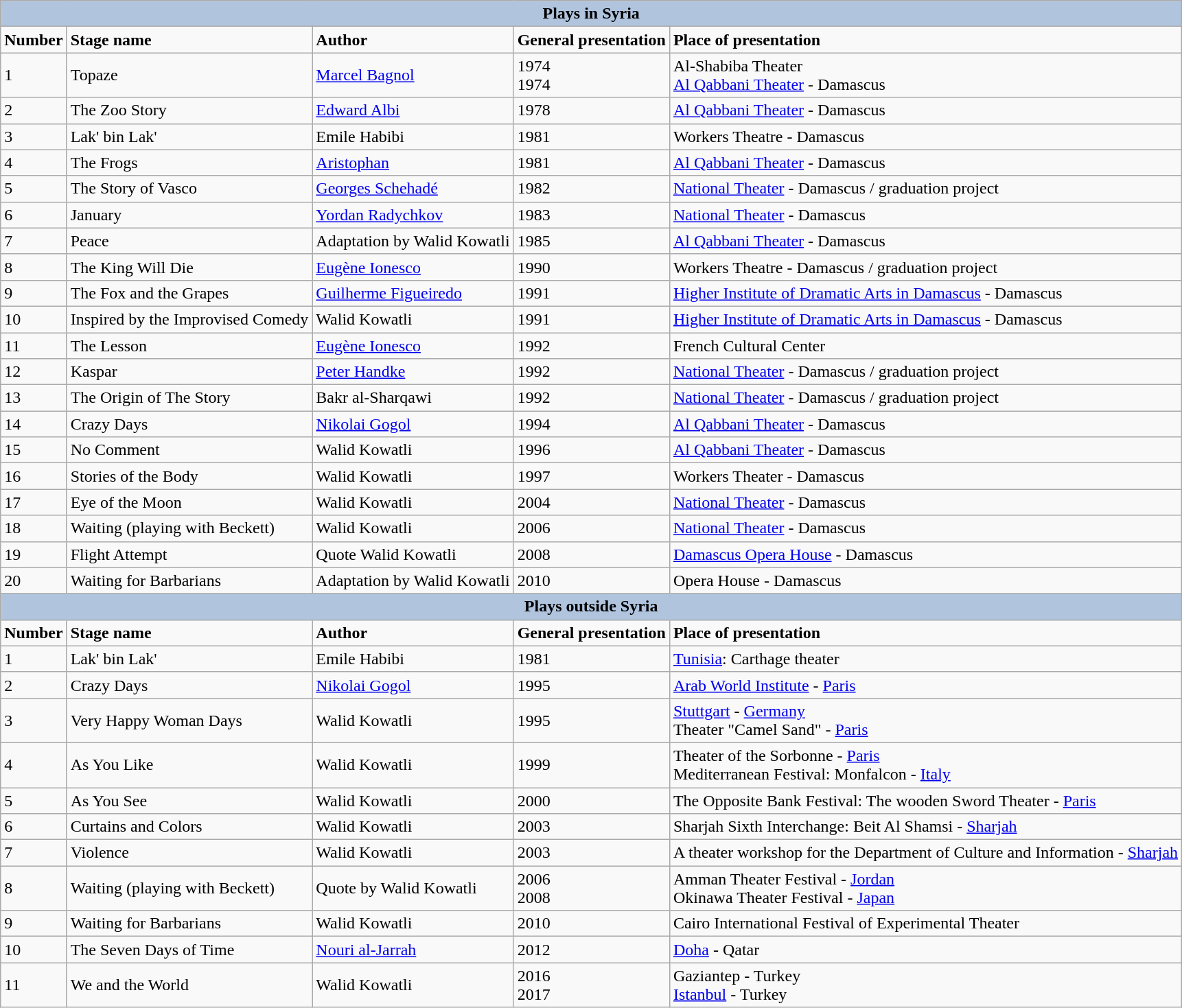<table class="wikitable">
<tr>
<th colspan="5" style="background: LightSteelBlue;">Plays in Syria</th>
</tr>
<tr>
<td><strong>Number</strong></td>
<td><strong>Stage name</strong></td>
<td><strong>Author</strong></td>
<td><strong>General presentation</strong></td>
<td><strong>Place of presentation</strong></td>
</tr>
<tr>
<td>1</td>
<td>Topaze</td>
<td><a href='#'>Marcel Bagnol</a></td>
<td>1974<br>1974</td>
<td>Al-Shabiba Theater<br><a href='#'>Al Qabbani Theater</a> - Damascus</td>
</tr>
<tr>
<td>2</td>
<td>The Zoo Story</td>
<td><a href='#'>Edward Albi</a></td>
<td>1978</td>
<td><a href='#'>Al Qabbani Theater</a> - Damascus</td>
</tr>
<tr>
<td>3</td>
<td>Lak' bin Lak'</td>
<td>Emile Habibi</td>
<td>1981</td>
<td>Workers Theatre - Damascus</td>
</tr>
<tr>
<td>4</td>
<td>The Frogs</td>
<td><a href='#'>Aristophan</a></td>
<td>1981</td>
<td><a href='#'>Al Qabbani Theater</a> - Damascus</td>
</tr>
<tr>
<td>5</td>
<td>The Story of Vasco</td>
<td><a href='#'>Georges Schehadé</a></td>
<td>1982</td>
<td><a href='#'>National Theater</a> - Damascus / graduation project</td>
</tr>
<tr>
<td>6</td>
<td>January</td>
<td><a href='#'>Yordan Radychkov</a></td>
<td>1983</td>
<td><a href='#'>National Theater</a> - Damascus</td>
</tr>
<tr>
<td>7</td>
<td>Peace</td>
<td>Adaptation by Walid Kowatli</td>
<td>1985</td>
<td><a href='#'>Al Qabbani Theater</a> - Damascus</td>
</tr>
<tr>
<td>8</td>
<td>The King Will Die</td>
<td><a href='#'>Eugène Ionesco</a></td>
<td>1990</td>
<td>Workers Theatre - Damascus / graduation project</td>
</tr>
<tr>
<td>9</td>
<td>The Fox and the Grapes</td>
<td><a href='#'>Guilherme Figueiredo</a></td>
<td>1991</td>
<td><a href='#'>Higher Institute of Dramatic Arts in Damascus</a> - Damascus</td>
</tr>
<tr>
<td>10</td>
<td>Inspired by the Improvised Comedy</td>
<td>Walid Kowatli</td>
<td>1991</td>
<td><a href='#'>Higher Institute of Dramatic Arts in Damascus</a> - Damascus</td>
</tr>
<tr>
<td>11</td>
<td>The Lesson</td>
<td><a href='#'>Eugène Ionesco</a></td>
<td>1992</td>
<td>French Cultural Center</td>
</tr>
<tr>
<td>12</td>
<td>Kaspar</td>
<td><a href='#'>Peter Handke</a></td>
<td>1992</td>
<td><a href='#'>National Theater</a> - Damascus / graduation project</td>
</tr>
<tr>
<td>13</td>
<td>The Origin of The Story</td>
<td>Bakr al-Sharqawi</td>
<td>1992</td>
<td><a href='#'>National Theater</a> - Damascus / graduation project</td>
</tr>
<tr>
<td>14</td>
<td>Crazy Days</td>
<td><a href='#'>Nikolai Gogol</a></td>
<td>1994</td>
<td><a href='#'>Al Qabbani Theater</a> - Damascus</td>
</tr>
<tr>
<td>15</td>
<td>No Comment</td>
<td>Walid Kowatli</td>
<td>1996</td>
<td><a href='#'>Al Qabbani Theater</a> - Damascus</td>
</tr>
<tr>
<td>16</td>
<td>Stories of the Body</td>
<td>Walid Kowatli</td>
<td>1997</td>
<td>Workers Theater - Damascus</td>
</tr>
<tr>
<td>17</td>
<td>Eye of the Moon</td>
<td>Walid Kowatli</td>
<td>2004</td>
<td><a href='#'>National Theater</a> - Damascus</td>
</tr>
<tr>
<td>18</td>
<td>Waiting (playing with Beckett)</td>
<td>Walid Kowatli</td>
<td>2006</td>
<td><a href='#'>National Theater</a> - Damascus</td>
</tr>
<tr>
<td>19</td>
<td>Flight Attempt</td>
<td>Quote Walid Kowatli</td>
<td>2008</td>
<td><a href='#'>Damascus Opera House</a> - Damascus</td>
</tr>
<tr>
<td>20</td>
<td>Waiting for Barbarians</td>
<td>Adaptation by Walid Kowatli</td>
<td>2010</td>
<td>Opera House - Damascus</td>
</tr>
<tr>
<th colspan="5" style="background: LightSteelBlue;">Plays outside Syria</th>
</tr>
<tr>
<td><strong>Number</strong></td>
<td><strong>Stage name</strong></td>
<td><strong>Author</strong></td>
<td><strong>General presentation</strong></td>
<td><strong>Place of presentation</strong></td>
</tr>
<tr>
<td>1</td>
<td>Lak' bin Lak'</td>
<td>Emile Habibi</td>
<td>1981</td>
<td><a href='#'>Tunisia</a>: Carthage theater</td>
</tr>
<tr>
<td>2</td>
<td>Crazy Days</td>
<td><a href='#'>Nikolai Gogol</a></td>
<td>1995</td>
<td><a href='#'>Arab World Institute</a> - <a href='#'>Paris</a></td>
</tr>
<tr>
<td>3</td>
<td>Very Happy Woman Days</td>
<td>Walid Kowatli</td>
<td>1995</td>
<td><a href='#'>Stuttgart</a> - <a href='#'>Germany</a><br>Theater "Camel Sand" - <a href='#'>Paris</a></td>
</tr>
<tr>
<td>4</td>
<td>As You Like</td>
<td>Walid Kowatli</td>
<td>1999</td>
<td>Theater of the Sorbonne - <a href='#'>Paris</a><br>Mediterranean Festival: Monfalcon - <a href='#'>Italy</a></td>
</tr>
<tr>
<td>5</td>
<td>As You See</td>
<td>Walid Kowatli</td>
<td>2000</td>
<td>The Opposite Bank Festival: The wooden Sword Theater - <a href='#'>Paris</a></td>
</tr>
<tr>
<td>6</td>
<td>Curtains and Colors</td>
<td>Walid Kowatli</td>
<td>2003</td>
<td>Sharjah Sixth Interchange: Beit Al Shamsi - <a href='#'>Sharjah</a></td>
</tr>
<tr>
<td>7</td>
<td>Violence</td>
<td>Walid Kowatli</td>
<td>2003</td>
<td>A theater workshop for the Department of Culture and Information - <a href='#'>Sharjah</a></td>
</tr>
<tr>
<td>8</td>
<td>Waiting (playing with Beckett)</td>
<td>Quote by Walid Kowatli</td>
<td>2006<br>2008</td>
<td>Amman Theater Festival - <a href='#'>Jordan</a><br>Okinawa Theater Festival - <a href='#'>Japan</a></td>
</tr>
<tr>
<td>9</td>
<td>Waiting for Barbarians</td>
<td>Walid Kowatli</td>
<td>2010</td>
<td>Cairo International Festival of Experimental Theater</td>
</tr>
<tr>
<td>10</td>
<td>The Seven Days of Time</td>
<td><a href='#'>Nouri al-Jarrah</a></td>
<td>2012</td>
<td><a href='#'>Doha</a> - Qatar</td>
</tr>
<tr>
<td>11</td>
<td>We and the World</td>
<td>Walid Kowatli</td>
<td>2016<br>2017</td>
<td>Gaziantep - Turkey<br><a href='#'>Istanbul</a> - Turkey</td>
</tr>
</table>
